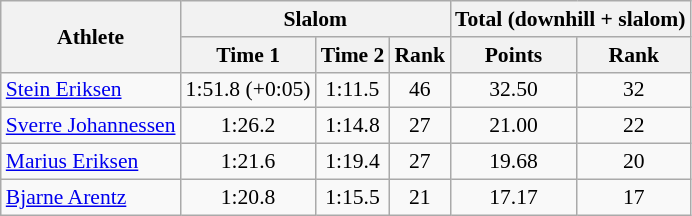<table class="wikitable" style="font-size:90%">
<tr>
<th rowspan="2">Athlete</th>
<th colspan="3">Slalom</th>
<th colspan="2">Total (downhill + slalom)</th>
</tr>
<tr>
<th>Time 1</th>
<th>Time 2</th>
<th>Rank</th>
<th>Points</th>
<th>Rank</th>
</tr>
<tr>
<td><a href='#'>Stein Eriksen</a></td>
<td align="center">1:51.8 (+0:05)</td>
<td align="center">1:11.5</td>
<td align="center">46</td>
<td align="center">32.50</td>
<td align="center">32</td>
</tr>
<tr>
<td><a href='#'>Sverre Johannessen</a></td>
<td align="center">1:26.2</td>
<td align="center">1:14.8</td>
<td align="center">27</td>
<td align="center">21.00</td>
<td align="center">22</td>
</tr>
<tr>
<td><a href='#'>Marius Eriksen</a></td>
<td align="center">1:21.6</td>
<td align="center">1:19.4</td>
<td align="center">27</td>
<td align="center">19.68</td>
<td align="center">20</td>
</tr>
<tr>
<td><a href='#'>Bjarne Arentz</a></td>
<td align="center">1:20.8</td>
<td align="center">1:15.5</td>
<td align="center">21</td>
<td align="center">17.17</td>
<td align="center">17</td>
</tr>
</table>
